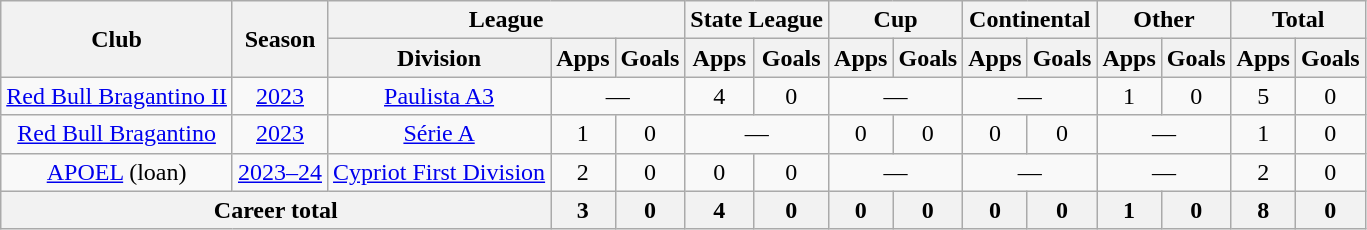<table class="wikitable" style="text-align: center">
<tr>
<th rowspan="2">Club</th>
<th rowspan="2">Season</th>
<th colspan="3">League</th>
<th colspan="2">State League</th>
<th colspan="2">Cup</th>
<th colspan="2">Continental</th>
<th colspan="2">Other</th>
<th colspan="2">Total</th>
</tr>
<tr>
<th>Division</th>
<th>Apps</th>
<th>Goals</th>
<th>Apps</th>
<th>Goals</th>
<th>Apps</th>
<th>Goals</th>
<th>Apps</th>
<th>Goals</th>
<th>Apps</th>
<th>Goals</th>
<th>Apps</th>
<th>Goals</th>
</tr>
<tr>
<td><a href='#'>Red Bull Bragantino II</a></td>
<td><a href='#'>2023</a></td>
<td><a href='#'>Paulista A3</a></td>
<td colspan="2">—</td>
<td>4</td>
<td>0</td>
<td colspan="2">—</td>
<td colspan="2">—</td>
<td>1</td>
<td>0</td>
<td>5</td>
<td>0</td>
</tr>
<tr>
<td><a href='#'>Red Bull Bragantino</a></td>
<td><a href='#'>2023</a></td>
<td><a href='#'>Série A</a></td>
<td>1</td>
<td>0</td>
<td colspan="2">—</td>
<td>0</td>
<td>0</td>
<td>0</td>
<td>0</td>
<td colspan="2">—</td>
<td>1</td>
<td>0</td>
</tr>
<tr>
<td><a href='#'>APOEL</a> (loan)</td>
<td><a href='#'>2023–24</a></td>
<td><a href='#'>Cypriot First Division</a></td>
<td>2</td>
<td>0</td>
<td>0</td>
<td>0</td>
<td colspan="2">—</td>
<td colspan="2">—</td>
<td colspan="2">—</td>
<td>2</td>
<td>0</td>
</tr>
<tr>
<th colspan="3"><strong>Career total</strong></th>
<th>3</th>
<th>0</th>
<th>4</th>
<th>0</th>
<th>0</th>
<th>0</th>
<th>0</th>
<th>0</th>
<th>1</th>
<th>0</th>
<th>8</th>
<th>0</th>
</tr>
</table>
